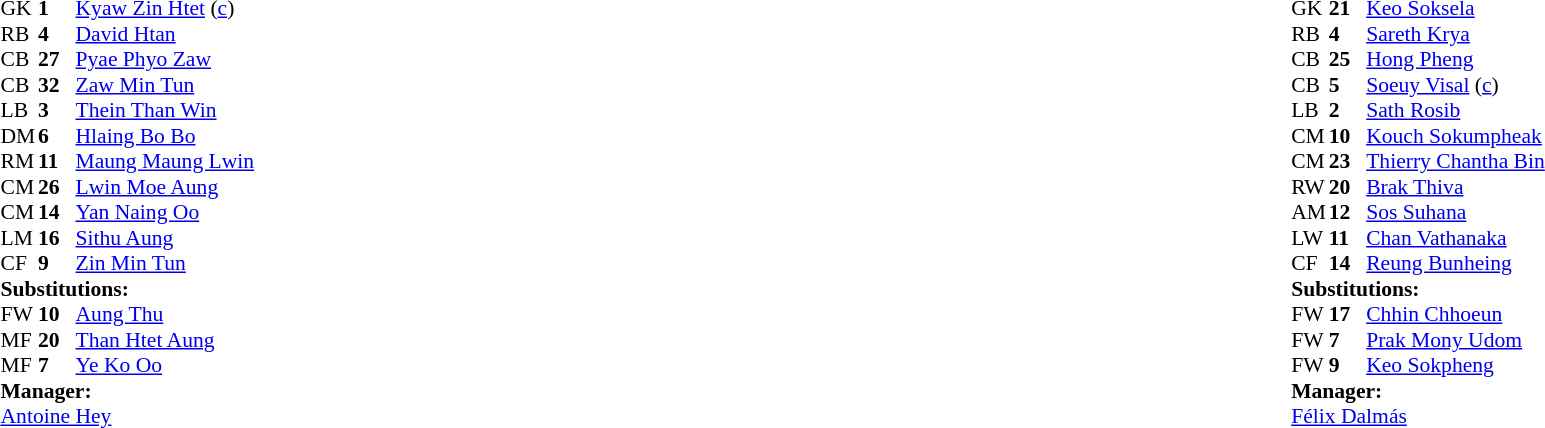<table width="100%">
<tr>
<td valign="top" width="40%"><br><table style="font-size:90%;" cellspacing="0" cellpadding="0">
<tr>
<th width="25"></th>
<th width="25"></th>
</tr>
<tr>
<td>GK</td>
<td><strong>1</strong></td>
<td><a href='#'>Kyaw Zin Htet</a> (<a href='#'>c</a>)</td>
</tr>
<tr>
<td>RB</td>
<td><strong>4</strong></td>
<td><a href='#'>David Htan</a></td>
</tr>
<tr>
<td>CB</td>
<td><strong>27</strong></td>
<td><a href='#'>Pyae Phyo Zaw</a></td>
</tr>
<tr>
<td>CB</td>
<td><strong>32</strong></td>
<td><a href='#'>Zaw Min Tun</a></td>
</tr>
<tr>
<td>LB</td>
<td><strong>3</strong></td>
<td><a href='#'>Thein Than Win</a></td>
<td></td>
</tr>
<tr>
<td>DM</td>
<td><strong>6</strong></td>
<td><a href='#'>Hlaing Bo Bo</a></td>
</tr>
<tr>
<td>RM</td>
<td><strong>11</strong></td>
<td><a href='#'>Maung Maung Lwin</a></td>
</tr>
<tr>
<td>CM</td>
<td><strong>26</strong></td>
<td><a href='#'>Lwin Moe Aung</a></td>
<td></td>
<td></td>
</tr>
<tr>
<td>CM</td>
<td><strong>14</strong></td>
<td><a href='#'>Yan Naing Oo</a></td>
<td></td>
<td></td>
</tr>
<tr>
<td>LM</td>
<td><strong>16</strong></td>
<td><a href='#'>Sithu Aung</a></td>
</tr>
<tr>
<td>CF</td>
<td><strong>9</strong></td>
<td><a href='#'>Zin Min Tun</a></td>
<td></td>
<td></td>
</tr>
<tr>
<td colspan=3><strong>Substitutions:</strong></td>
</tr>
<tr>
<td>FW</td>
<td><strong>10</strong></td>
<td><a href='#'>Aung Thu</a></td>
<td></td>
<td></td>
</tr>
<tr>
<td>MF</td>
<td><strong>20</strong></td>
<td><a href='#'>Than Htet Aung</a></td>
<td></td>
<td></td>
</tr>
<tr>
<td>MF</td>
<td><strong>7</strong></td>
<td><a href='#'>Ye Ko Oo</a></td>
<td></td>
<td></td>
</tr>
<tr>
<td colspan=3><strong>Manager:</strong></td>
</tr>
<tr>
<td colspan=4> <a href='#'>Antoine Hey</a></td>
</tr>
</table>
</td>
<td valign="top"></td>
<td valign="top" width="50%"><br><table style="font-size:90%;" cellspacing="0" cellpadding="0" align="center">
<tr>
<th width=25></th>
<th width=25></th>
</tr>
<tr>
<td>GK</td>
<td><strong>21</strong></td>
<td><a href='#'>Keo Soksela</a></td>
</tr>
<tr>
<td>RB</td>
<td><strong>4</strong></td>
<td><a href='#'>Sareth Krya</a></td>
</tr>
<tr>
<td>CB</td>
<td><strong>25</strong></td>
<td><a href='#'>Hong Pheng</a></td>
</tr>
<tr>
<td>CB</td>
<td><strong>5</strong></td>
<td><a href='#'>Soeuy Visal</a> (<a href='#'>c</a>)</td>
<td></td>
</tr>
<tr>
<td>LB</td>
<td><strong>2</strong></td>
<td><a href='#'>Sath Rosib</a></td>
</tr>
<tr>
<td>CM</td>
<td><strong>10</strong></td>
<td><a href='#'>Kouch Sokumpheak</a></td>
</tr>
<tr>
<td>CM</td>
<td><strong>23</strong></td>
<td><a href='#'>Thierry Chantha Bin</a></td>
</tr>
<tr>
<td>RW</td>
<td><strong>20</strong></td>
<td><a href='#'>Brak Thiva</a></td>
<td></td>
<td></td>
</tr>
<tr>
<td>AM</td>
<td><strong>12</strong></td>
<td><a href='#'>Sos Suhana</a></td>
<td></td>
<td></td>
</tr>
<tr>
<td>LW</td>
<td><strong>11</strong></td>
<td><a href='#'>Chan Vathanaka</a></td>
<td></td>
<td></td>
</tr>
<tr>
<td>CF</td>
<td><strong>14</strong></td>
<td><a href='#'>Reung Bunheing</a></td>
</tr>
<tr>
<td colspan=3><strong>Substitutions:</strong></td>
</tr>
<tr>
<td>FW</td>
<td><strong>17</strong></td>
<td><a href='#'>Chhin Chhoeun</a></td>
<td></td>
<td></td>
</tr>
<tr>
<td>FW</td>
<td><strong>7</strong></td>
<td><a href='#'>Prak Mony Udom</a></td>
<td></td>
<td></td>
</tr>
<tr>
<td>FW</td>
<td><strong>9</strong></td>
<td><a href='#'>Keo Sokpheng</a></td>
<td></td>
<td></td>
</tr>
<tr>
<td colspan=3><strong>Manager:</strong></td>
</tr>
<tr>
<td colspan=4> <a href='#'>Félix Dalmás</a></td>
</tr>
</table>
</td>
</tr>
</table>
